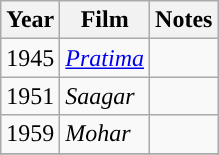<table class="wikitable">
<tr>
<th>Year</th>
<th>Film</th>
<th>Notes</th>
</tr>
<tr>
<td>1945</td>
<td><em><a href='#'>Pratima</a></em></td>
<td></td>
</tr>
<tr>
<td>1951</td>
<td><em>Saagar</em></td>
<td></td>
</tr>
<tr>
<td>1959</td>
<td><em>Mohar</em></td>
<td></td>
</tr>
<tr>
</tr>
</table>
